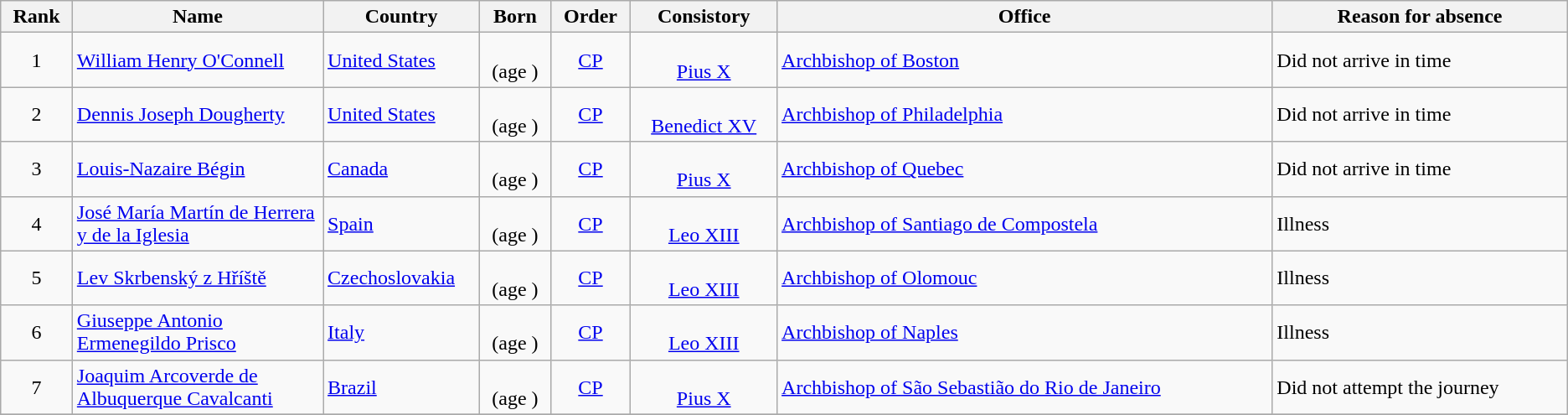<table class="wikitable sortable" style="text-align:center">
<tr>
<th scope="col">Rank</th>
<th scope="col" width="16%">Name</th>
<th scope="col" width="10%">Country</th>
<th scope="col">Born</th>
<th scope="col">Order</th>
<th scope="col">Consistory</th>
<th scope="col">Office</th>
<th scope="col" class="unsortable">Reason for absence</th>
</tr>
<tr>
<td>1</td>
<td scope="row" style="text-align:left" data-sort-value="O'Connell, William Henry"><a href='#'>William Henry O'Connell</a></td>
<td style="text-align:left"><a href='#'>United States</a></td>
<td><br>(age )</td>
<td data-sort-value="1"><a href='#'>CP</a></td>
<td><br><a href='#'>Pius X</a></td>
<td style="text-align:left"><a href='#'>Archbishop of Boston</a></td>
<td style="text-align:left">Did not arrive in time</td>
</tr>
<tr>
<td>2</td>
<td scope="row" style="text-align:left" data-sort-value="Dougherty, Dennis Joseph"><a href='#'>Dennis Joseph Dougherty</a></td>
<td style="text-align:left"><a href='#'>United States</a></td>
<td><br>(age )</td>
<td data-sort-value="1"><a href='#'>CP</a></td>
<td><br><a href='#'>Benedict XV</a></td>
<td style="text-align:left"><a href='#'>Archbishop of Philadelphia</a></td>
<td style="text-align:left">Did not arrive in time</td>
</tr>
<tr>
<td>3</td>
<td scope="row" style="text-align:left" data-sort-value="Bégin, Louis-Nazaire"><a href='#'>Louis-Nazaire Bégin</a></td>
<td style="text-align:left"><a href='#'>Canada</a></td>
<td><br>(age )</td>
<td data-sort-value="1"><a href='#'>CP</a></td>
<td><br><a href='#'>Pius X</a></td>
<td style="text-align:left"><a href='#'>Archbishop of Quebec</a></td>
<td style="text-align:left">Did not arrive in time</td>
</tr>
<tr>
<td>4</td>
<td scope="row" style="text-align:left" data-sort-value="Martín de Herrera y de la Iglesia, José María"><a href='#'>José María Martín de Herrera y de la Iglesia</a></td>
<td style="text-align:left"><a href='#'>Spain</a></td>
<td><br>(age )</td>
<td data-sort-value="1"><a href='#'>CP</a></td>
<td><br><a href='#'>Leo XIII</a></td>
<td style="text-align:left"><a href='#'>Archbishop of Santiago de Compostela</a></td>
<td style="text-align:left">Illness</td>
</tr>
<tr>
<td>5</td>
<td scope="row" style="text-align:left" data-sort-value="Skrbenský z Hříště, Lev"><a href='#'>Lev Skrbenský z Hříště</a></td>
<td style="text-align:left"><a href='#'>Czechoslovakia</a></td>
<td><br>(age )</td>
<td data-sort-value="1"><a href='#'>CP</a></td>
<td><br><a href='#'>Leo XIII</a></td>
<td style="text-align:left"><a href='#'>Archbishop of Olomouc</a></td>
<td style="text-align:left">Illness</td>
</tr>
<tr>
<td>6</td>
<td scope="row" style="text-align:left" data-sort-value="Prisco, Giuseppe Antonio Ermenegildo"><a href='#'>Giuseppe Antonio Ermenegildo Prisco</a></td>
<td style="text-align:left"><a href='#'>Italy</a></td>
<td><br>(age )</td>
<td data-sort-value="1"><a href='#'>CP</a></td>
<td><br><a href='#'>Leo XIII</a></td>
<td style="text-align:left"><a href='#'>Archbishop of Naples</a></td>
<td style="text-align:left">Illness</td>
</tr>
<tr>
<td>7</td>
<td scope="row" style="text-align:left" data-sort-value="Arcoverde de Albuquerque Cavalcanti, Joaquim"><a href='#'>Joaquim Arcoverde de Albuquerque Cavalcanti</a></td>
<td style="text-align:left"><a href='#'>Brazil</a></td>
<td><br>(age )</td>
<td data-sort-value="1"><a href='#'>CP</a></td>
<td><br><a href='#'>Pius X</a></td>
<td style="text-align:left"><a href='#'>Archbishop of São Sebastião do Rio de Janeiro</a></td>
<td style="text-align:left">Did not attempt the journey</td>
</tr>
<tr>
</tr>
</table>
